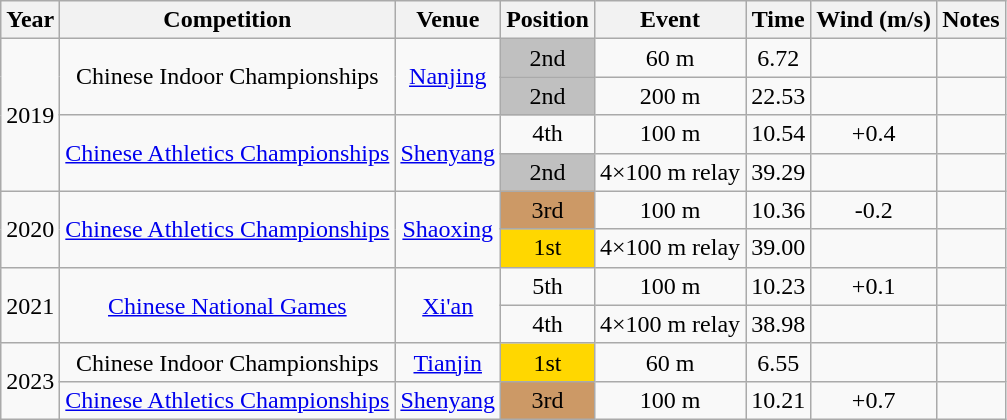<table class="wikitable sortable" style="text-align:center">
<tr>
<th>Year</th>
<th>Competition</th>
<th>Venue</th>
<th>Position</th>
<th>Event</th>
<th>Time</th>
<th>Wind (m/s)</th>
<th>Notes</th>
</tr>
<tr>
<td rowspan="4">2019</td>
<td rowspan="2">Chinese Indoor Championships</td>
<td rowspan="2"><a href='#'>Nanjing</a></td>
<td bgcolor=silver>2nd</td>
<td>60 m</td>
<td>6.72</td>
<td></td>
<td></td>
</tr>
<tr>
<td bgcolor=silver>2nd</td>
<td>200 m</td>
<td>22.53</td>
<td></td>
<td></td>
</tr>
<tr>
<td rowspan="2"><a href='#'>Chinese Athletics Championships</a></td>
<td rowspan="2"><a href='#'>Shenyang</a></td>
<td>4th</td>
<td>100 m</td>
<td>10.54</td>
<td>+0.4</td>
<td></td>
</tr>
<tr>
<td bgcolor=silver>2nd</td>
<td>4×100 m relay</td>
<td>39.29</td>
<td></td>
<td></td>
</tr>
<tr>
<td rowspan="2">2020</td>
<td rowspan="2"><a href='#'>Chinese Athletics Championships</a></td>
<td rowspan="2"><a href='#'>Shaoxing</a></td>
<td bgcolor=cc9966>3rd</td>
<td>100 m</td>
<td>10.36</td>
<td>-0.2</td>
<td></td>
</tr>
<tr>
<td bgcolor=gold>1st</td>
<td>4×100 m relay</td>
<td>39.00</td>
<td></td>
<td></td>
</tr>
<tr>
<td rowspan="2">2021</td>
<td rowspan="2"><a href='#'>Chinese National Games</a></td>
<td rowspan="2"><a href='#'>Xi'an</a></td>
<td>5th</td>
<td>100 m</td>
<td>10.23</td>
<td>+0.1</td>
<td></td>
</tr>
<tr>
<td>4th</td>
<td>4×100 m relay</td>
<td>38.98</td>
<td></td>
<td></td>
</tr>
<tr>
<td rowspan="2">2023</td>
<td>Chinese Indoor Championships</td>
<td><a href='#'>Tianjin</a></td>
<td bgcolor=gold>1st</td>
<td>60 m</td>
<td>6.55</td>
<td></td>
<td></td>
</tr>
<tr>
<td><a href='#'>Chinese Athletics Championships</a></td>
<td><a href='#'>Shenyang</a></td>
<td bgcolor=cc9966>3rd</td>
<td>100 m</td>
<td>10.21</td>
<td>+0.7</td>
<td></td>
</tr>
</table>
